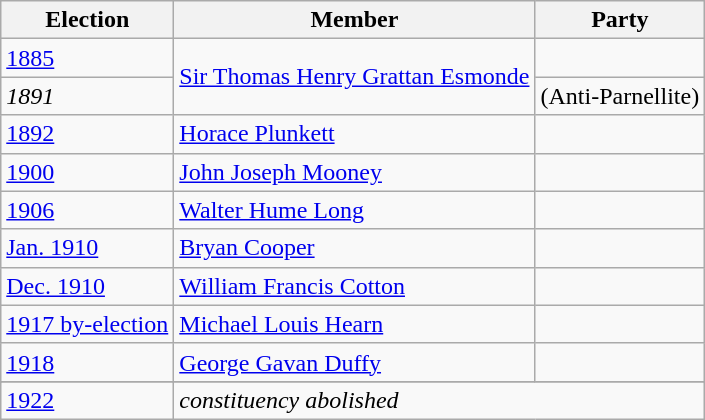<table class="wikitable">
<tr>
<th>Election</th>
<th>Member</th>
<th colspan="2">Party</th>
</tr>
<tr>
<td><a href='#'>1885</a></td>
<td rowspan="2"><a href='#'>Sir Thomas Henry Grattan Esmonde</a></td>
<td></td>
</tr>
<tr>
<td><em>1891</em></td>
<td> (Anti-Parnellite)</td>
</tr>
<tr>
<td><a href='#'>1892</a></td>
<td><a href='#'>Horace Plunkett</a></td>
<td></td>
</tr>
<tr>
<td><a href='#'>1900</a></td>
<td><a href='#'>John Joseph Mooney</a></td>
<td></td>
</tr>
<tr>
<td><a href='#'>1906</a></td>
<td><a href='#'>Walter Hume Long</a></td>
<td></td>
</tr>
<tr>
<td><a href='#'>Jan. 1910</a></td>
<td><a href='#'>Bryan Cooper</a></td>
<td></td>
</tr>
<tr>
<td><a href='#'>Dec. 1910</a></td>
<td><a href='#'>William Francis Cotton</a></td>
<td></td>
</tr>
<tr>
<td><a href='#'>1917 by-election</a></td>
<td><a href='#'>Michael Louis Hearn</a></td>
<td></td>
</tr>
<tr>
<td><a href='#'>1918</a></td>
<td><a href='#'>George Gavan Duffy</a></td>
<td></td>
</tr>
<tr>
</tr>
<tr>
<td><a href='#'>1922</a></td>
<td colspan="3"><em>constituency abolished</em></td>
</tr>
</table>
